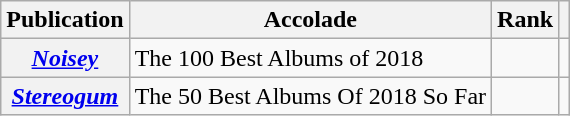<table class="wikitable sortable plainrowheaders">
<tr>
<th scope="col">Publication</th>
<th scope="col">Accolade</th>
<th scope="col">Rank</th>
<th class="unsortable" scope="col"></th>
</tr>
<tr>
<th scope="row"><em><a href='#'>Noisey</a></em></th>
<td>The 100 Best Albums of 2018</td>
<td></td>
<td></td>
</tr>
<tr>
<th scope="row"><em><a href='#'>Stereogum</a></em></th>
<td>The 50 Best Albums Of 2018 So Far</td>
<td></td>
<td></td>
</tr>
</table>
